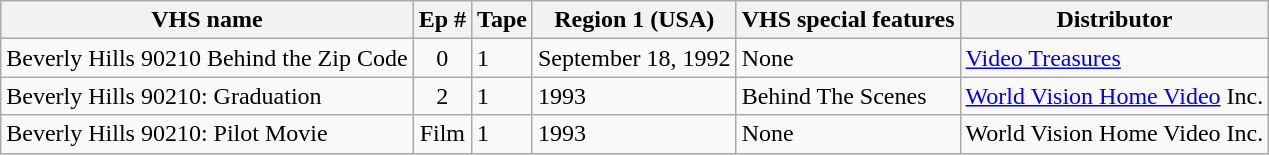<table class="wikitable">
<tr>
<th>VHS name</th>
<th>Ep #</th>
<th>Tape</th>
<th>Region 1 (USA)</th>
<th>VHS special features</th>
<th>Distributor</th>
</tr>
<tr>
<td>Beverly Hills 90210 Behind the Zip Code</td>
<td style="text-align:center;">0</td>
<td>1</td>
<td>September 18, 1992</td>
<td>None</td>
<td><a href='#'>Video Treasures</a></td>
</tr>
<tr>
<td>Beverly Hills 90210: Graduation</td>
<td style="text-align:center;">2</td>
<td>1</td>
<td>1993</td>
<td>Behind The Scenes</td>
<td><a href='#'>World Vision Home Video</a> Inc.</td>
</tr>
<tr>
<td>Beverly Hills 90210: Pilot Movie</td>
<td style="text-align:center;">Film</td>
<td>1</td>
<td>1993</td>
<td>None</td>
<td>World Vision Home Video Inc.</td>
</tr>
</table>
